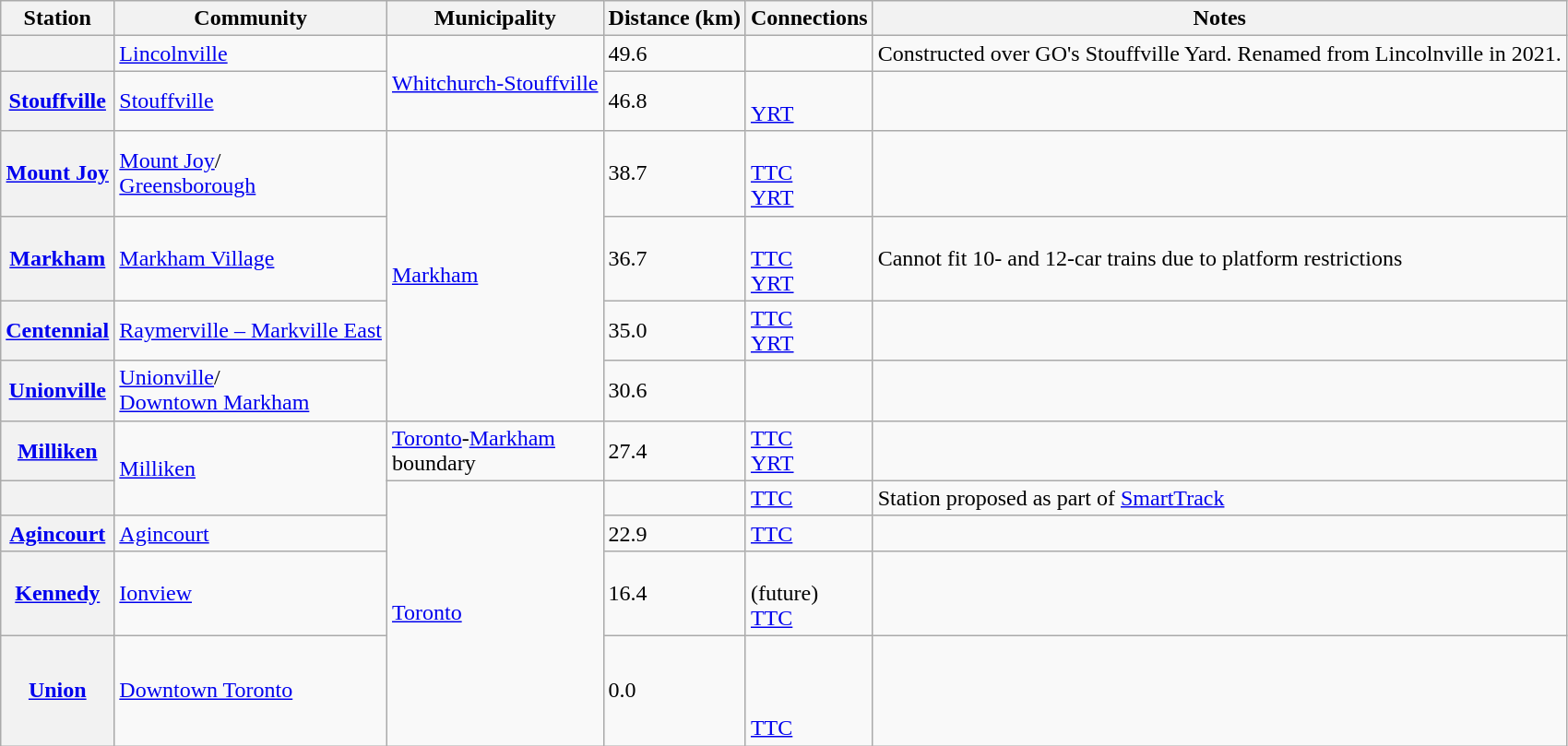<table class="wikitable">
<tr>
<th>Station</th>
<th>Community</th>
<th>Municipality</th>
<th>Distance (km)</th>
<th>Connections</th>
<th>Notes</th>
</tr>
<tr>
<th></th>
<td><a href='#'>Lincolnville</a></td>
<td rowspan=2><a href='#'>Whitchurch-Stouffville</a></td>
<td>49.6</td>
<td> </td>
<td>Constructed over GO's Stouffville Yard. Renamed from Lincolnville in 2021.</td>
</tr>
<tr>
<th><a href='#'>Stouffville</a></th>
<td><a href='#'>Stouffville</a></td>
<td>46.8</td>
<td>  <br>  <a href='#'>YRT</a></td>
<td></td>
</tr>
<tr>
<th><a href='#'>Mount Joy</a></th>
<td><a href='#'>Mount Joy</a>/<br><a href='#'>Greensborough</a></td>
<td rowspan=4><a href='#'>Markham</a></td>
<td>38.7</td>
<td>  <br>  <a href='#'>TTC</a> <br>  <a href='#'>YRT</a></td>
<td></td>
</tr>
<tr>
<th><a href='#'>Markham</a></th>
<td><a href='#'>Markham Village</a></td>
<td>36.7</td>
<td>  <br>  <a href='#'>TTC</a> <br>  <a href='#'>YRT</a></td>
<td>Cannot fit 10- and 12-car trains due to platform restrictions</td>
</tr>
<tr>
<th><a href='#'>Centennial</a></th>
<td><a href='#'>Raymerville – Markville East</a></td>
<td>35.0</td>
<td> <a href='#'>TTC</a> <br>  <a href='#'>YRT</a></td>
<td></td>
</tr>
<tr>
<th><a href='#'>Unionville</a></th>
<td><a href='#'>Unionville</a>/<br><a href='#'>Downtown Markham</a></td>
<td>30.6</td>
<td>  <br> </td>
<td></td>
</tr>
<tr>
<th><a href='#'>Milliken</a></th>
<td rowspan="2"><a href='#'>Milliken</a></td>
<td><a href='#'>Toronto</a>-<a href='#'>Markham</a><br>boundary</td>
<td>27.4</td>
<td> <a href='#'>TTC</a> <br>  <a href='#'>YRT</a></td>
<td></td>
</tr>
<tr>
<th><em></em></th>
<td rowspan="5"><a href='#'>Toronto</a></td>
<td></td>
<td> <a href='#'>TTC</a></td>
<td>Station proposed as part of <a href='#'>SmartTrack</a></td>
</tr>
<tr>
<th><a href='#'>Agincourt</a></th>
<td><a href='#'>Agincourt</a></td>
<td>22.9</td>
<td> <a href='#'>TTC</a></td>
<td></td>
</tr>
<tr>
<th><a href='#'>Kennedy</a></th>
<td><a href='#'>Ionview</a></td>
<td>16.4</td>
<td><br> (future)<br>  <a href='#'>TTC</a></td>
<td></td>
</tr>
<tr>
<th><a href='#'>Union</a></th>
<td><a href='#'>Downtown Toronto</a></td>
<td>0.0</td>
<td>       <br>    <br> <br>   <a href='#'>TTC</a></td>
<td></td>
</tr>
</table>
